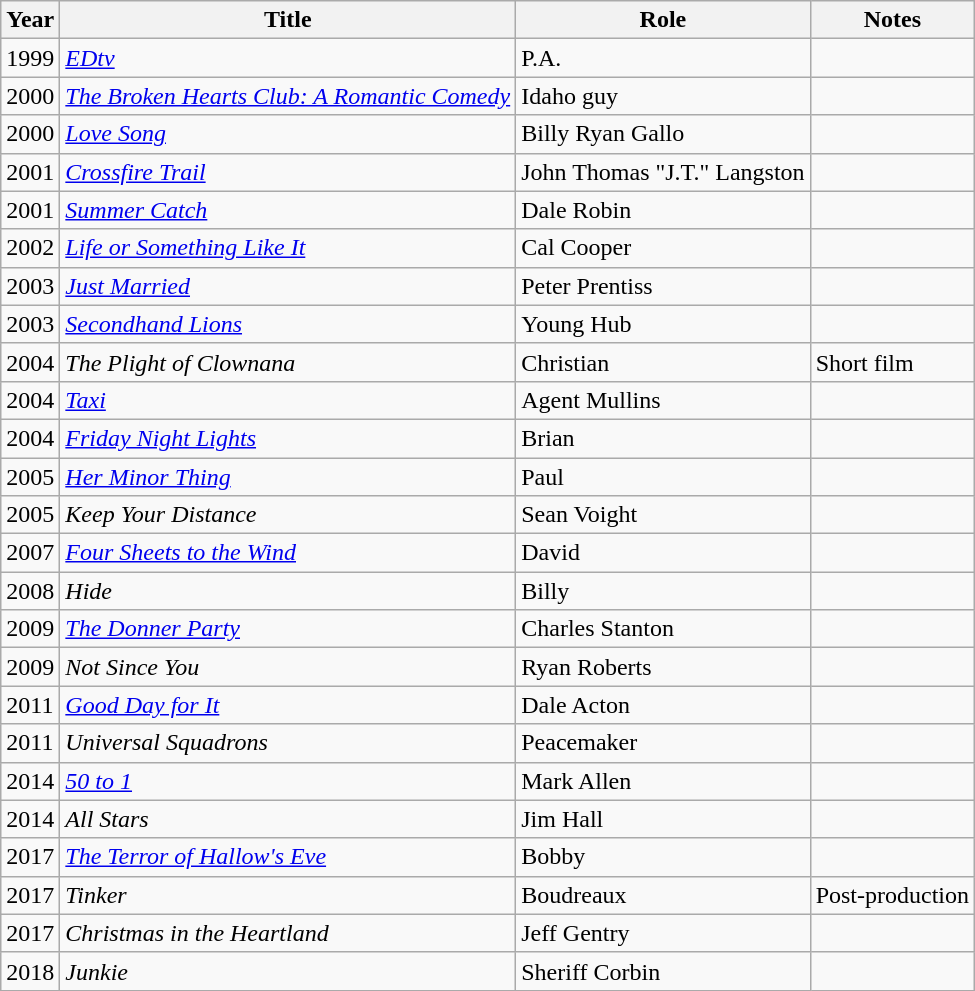<table class="wikitable">
<tr>
<th>Year</th>
<th>Title</th>
<th>Role</th>
<th>Notes</th>
</tr>
<tr>
<td>1999</td>
<td><em><a href='#'>EDtv</a></em></td>
<td>P.A.</td>
<td></td>
</tr>
<tr>
<td>2000</td>
<td><em><a href='#'>The Broken Hearts Club: A Romantic Comedy</a></em></td>
<td>Idaho guy</td>
<td></td>
</tr>
<tr>
<td>2000</td>
<td><em><a href='#'>Love Song</a></em></td>
<td>Billy Ryan Gallo</td>
<td></td>
</tr>
<tr>
<td>2001</td>
<td><em><a href='#'>Crossfire Trail</a></em></td>
<td>John Thomas "J.T." Langston</td>
<td></td>
</tr>
<tr>
<td>2001</td>
<td><em><a href='#'>Summer Catch</a></em></td>
<td>Dale Robin</td>
<td></td>
</tr>
<tr>
<td>2002</td>
<td><em><a href='#'>Life or Something Like It</a></em></td>
<td>Cal Cooper</td>
<td></td>
</tr>
<tr>
<td>2003</td>
<td><em><a href='#'>Just Married</a></em></td>
<td>Peter Prentiss</td>
<td></td>
</tr>
<tr>
<td>2003</td>
<td><em><a href='#'>Secondhand Lions</a></em></td>
<td>Young Hub</td>
<td></td>
</tr>
<tr>
<td>2004</td>
<td><em>The Plight of Clownana</em></td>
<td>Christian</td>
<td>Short film</td>
</tr>
<tr>
<td>2004</td>
<td><em><a href='#'>Taxi</a></em></td>
<td>Agent Mullins</td>
<td></td>
</tr>
<tr>
<td>2004</td>
<td><em><a href='#'>Friday Night Lights</a></em></td>
<td>Brian</td>
<td></td>
</tr>
<tr>
<td>2005</td>
<td><em><a href='#'>Her Minor Thing</a></em></td>
<td>Paul</td>
<td></td>
</tr>
<tr>
<td>2005</td>
<td><em>Keep Your Distance</em></td>
<td>Sean Voight</td>
<td></td>
</tr>
<tr>
<td>2007</td>
<td><em><a href='#'>Four Sheets to the Wind</a></em></td>
<td>David</td>
<td></td>
</tr>
<tr>
<td>2008</td>
<td><em>Hide</em></td>
<td>Billy</td>
<td></td>
</tr>
<tr>
<td>2009</td>
<td><em><a href='#'>The Donner Party</a></em></td>
<td>Charles Stanton</td>
<td></td>
</tr>
<tr>
<td>2009</td>
<td><em>Not Since You</em></td>
<td>Ryan Roberts</td>
<td></td>
</tr>
<tr>
<td>2011</td>
<td><em><a href='#'>Good Day for It</a></em></td>
<td>Dale Acton</td>
<td></td>
</tr>
<tr>
<td>2011</td>
<td><em>Universal Squadrons</em></td>
<td>Peacemaker</td>
<td></td>
</tr>
<tr>
<td>2014</td>
<td><em><a href='#'>50 to 1</a></em></td>
<td>Mark Allen</td>
<td></td>
</tr>
<tr>
<td>2014</td>
<td><em>All Stars</em></td>
<td>Jim Hall</td>
<td></td>
</tr>
<tr>
<td>2017</td>
<td><em><a href='#'>The Terror of Hallow's Eve</a></em></td>
<td>Bobby</td>
<td></td>
</tr>
<tr>
<td>2017</td>
<td><em>Tinker</em></td>
<td>Boudreaux</td>
<td>Post-production</td>
</tr>
<tr>
<td>2017</td>
<td><em>Christmas in the Heartland</em></td>
<td>Jeff Gentry</td>
<td></td>
</tr>
<tr>
<td>2018</td>
<td><em>Junkie</em></td>
<td>Sheriff Corbin</td>
<td></td>
</tr>
</table>
